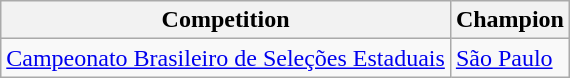<table class="wikitable">
<tr>
<th>Competition</th>
<th>Champion</th>
</tr>
<tr>
<td><a href='#'>Campeonato Brasileiro de Seleções Estaduais</a></td>
<td><a href='#'>São Paulo</a></td>
</tr>
</table>
